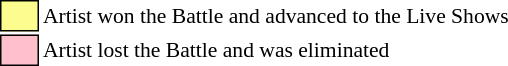<table class="toccolours" style="font-size: 90%; white-space: nowrap;">
<tr>
<td style="background:#fdfc8f; border:1px solid black;">      </td>
<td>Artist won the Battle and advanced to the Live Shows</td>
</tr>
<tr>
<td style="background:pink; border:1px solid black;">      </td>
<td>Artist lost the Battle and was eliminated</td>
</tr>
</table>
